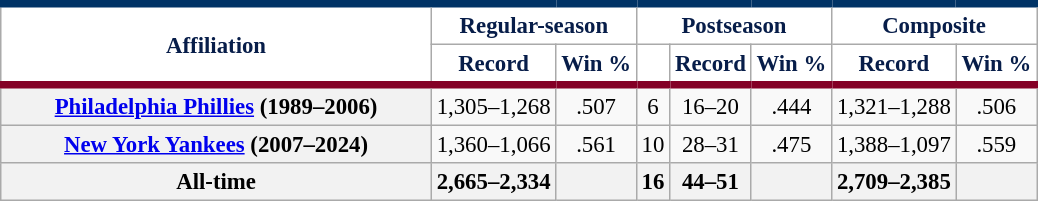<table class="wikitable sortable plainrowheaders" style="font-size: 95%; text-align:center;">
<tr>
<th rowspan="2" scope="col" style="background-color:#ffffff; border-top:#003366 5px solid; border-bottom:#840026 5px solid; color:#071d49" width="280px">Affiliation</th>
<th colspan="2" scope="col" style="background-color:#ffffff; border-top:#003366 5px solid; color:#071d49">Regular-season</th>
<th colspan="3" scope="col" style="background-color:#ffffff; border-top:#003366 5px solid; color:#071d49">Postseason</th>
<th colspan="2" scope="col" style="background-color:#ffffff; border-top:#003366 5px solid; color:#071d49">Composite</th>
</tr>
<tr>
<th scope="col" style="background-color:#ffffff; border-bottom:#840026 5px solid; color:#071d49">Record</th>
<th scope="col" style="background-color:#ffffff; border-bottom:#840026 5px solid; color:#071d49">Win %</th>
<th scope="col" style="background-color:#ffffff; border-bottom:#840026 5px solid; color:#071d49"></th>
<th scope="col" style="background-color:#ffffff; border-bottom:#840026 5px solid; color:#071d49">Record</th>
<th scope="col" style="background-color:#ffffff; border-bottom:#840026 5px solid; color:#071d49">Win %</th>
<th scope="col" style="background-color:#ffffff; border-bottom:#840026 5px solid; color:#071d49">Record</th>
<th scope="col" style="background-color:#ffffff; border-bottom:#840026 5px solid; color:#071d49">Win %</th>
</tr>
<tr>
<th scope="row"><a href='#'>Philadelphia Phillies</a> (1989–2006)</th>
<td>1,305–1,268</td>
<td>.507</td>
<td>6</td>
<td>16–20</td>
<td>.444</td>
<td>1,321–1,288</td>
<td>.506</td>
</tr>
<tr>
<th scope="row"><a href='#'>New York Yankees</a> (2007–2024)</th>
<td>1,360–1,066</td>
<td>.561</td>
<td>10</td>
<td>28–31</td>
<td>.475</td>
<td>1,388–1,097</td>
<td>.559</td>
</tr>
<tr>
<th scope="row"><strong>All-time</strong></th>
<th>2,665–2,334</th>
<th></th>
<th>16</th>
<th>44–51</th>
<th></th>
<th>2,709–2,385</th>
<th></th>
</tr>
</table>
